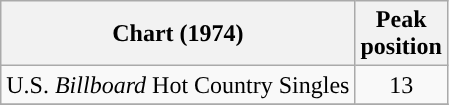<table class="wikitable sortable">
<tr>
<th align="left">Chart (1974)</th>
<th align="center">Peak<br>position</th>
</tr>
<tr>
<td align="left">U.S. <em>Billboard</em> Hot Country Singles</td>
<td align="center">13</td>
</tr>
<tr>
</tr>
</table>
